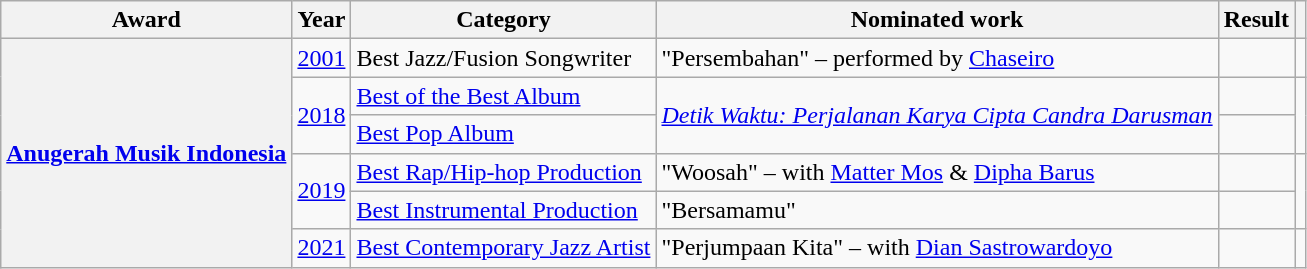<table class="wikitable sortable">
<tr>
<th>Award</th>
<th>Year</th>
<th>Category</th>
<th>Nominated work</th>
<th>Result</th>
<th class="unsortable" style="background:;"></th>
</tr>
<tr>
<th rowspan="6"><a href='#'>Anugerah Musik Indonesia</a></th>
<td><a href='#'>2001</a></td>
<td>Best Jazz/Fusion Songwriter</td>
<td>"Persembahan" – performed by <a href='#'>Chaseiro</a></td>
<td></td>
<td></td>
</tr>
<tr>
<td rowspan="2"><a href='#'>2018</a></td>
<td><a href='#'>Best of the Best Album</a></td>
<td rowspan="2"><em><a href='#'>Detik Waktu: Perjalanan Karya Cipta Candra Darusman</a></em></td>
<td></td>
<td rowspan="2"></td>
</tr>
<tr>
<td><a href='#'>Best Pop Album</a></td>
<td></td>
</tr>
<tr>
<td rowspan="2"><a href='#'>2019</a></td>
<td><a href='#'>Best Rap/Hip-hop Production</a></td>
<td>"Woosah" – with <a href='#'>Matter Mos</a> & <a href='#'>Dipha Barus</a></td>
<td></td>
<td rowspan="2"></td>
</tr>
<tr>
<td><a href='#'>Best Instrumental Production</a></td>
<td>"Bersamamu"</td>
<td></td>
</tr>
<tr>
<td><a href='#'>2021</a></td>
<td><a href='#'>Best Contemporary Jazz Artist</a></td>
<td>"Perjumpaan Kita" – with <a href='#'>Dian Sastrowardoyo</a></td>
<td></td>
<td></td>
</tr>
</table>
